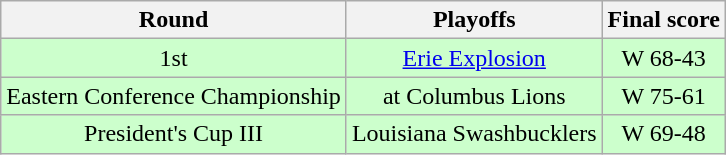<table class="wikitable">
<tr>
<th>Round</th>
<th>Playoffs</th>
<th>Final score</th>
</tr>
<tr align="center" bgcolor="#CCFFCC">
<td>1st</td>
<td><a href='#'>Erie Explosion</a></td>
<td>W 68-43</td>
</tr>
<tr align="center" bgcolor="#CCFFCC">
<td>Eastern Conference Championship</td>
<td>at Columbus Lions</td>
<td>W 75-61</td>
</tr>
<tr align="center" bgcolor="#CCFFCC">
<td>President's Cup III</td>
<td>Louisiana Swashbucklers</td>
<td>W 69-48</td>
</tr>
</table>
